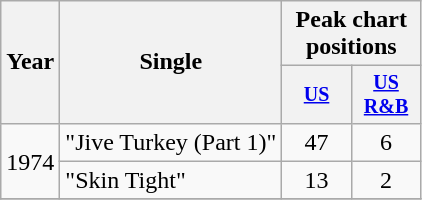<table class="wikitable" style="text-align:center;">
<tr>
<th rowspan="2">Year</th>
<th rowspan="2">Single</th>
<th colspan="2">Peak chart positions</th>
</tr>
<tr style="font-size:smaller;">
<th width="40"><a href='#'>US</a><br></th>
<th width="40"><a href='#'>US<br>R&B</a><br></th>
</tr>
<tr>
<td rowspan="2">1974</td>
<td align="left">"Jive Turkey (Part 1)"</td>
<td>47</td>
<td>6</td>
</tr>
<tr>
<td align="left">"Skin Tight"</td>
<td>13</td>
<td>2</td>
</tr>
<tr>
</tr>
</table>
